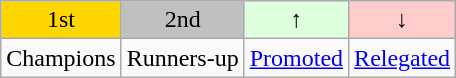<table class="wikitable" style="text-align:center">
<tr>
<td bgcolor=gold>1st</td>
<td bgcolor=silver>2nd</td>
<td bgcolor="#DDFFDD">↑</td>
<td bgcolor="#FFCCCC">↓</td>
</tr>
<tr>
<td>Champions</td>
<td>Runners-up</td>
<td><a href='#'>Promoted</a></td>
<td><a href='#'>Relegated</a></td>
</tr>
</table>
